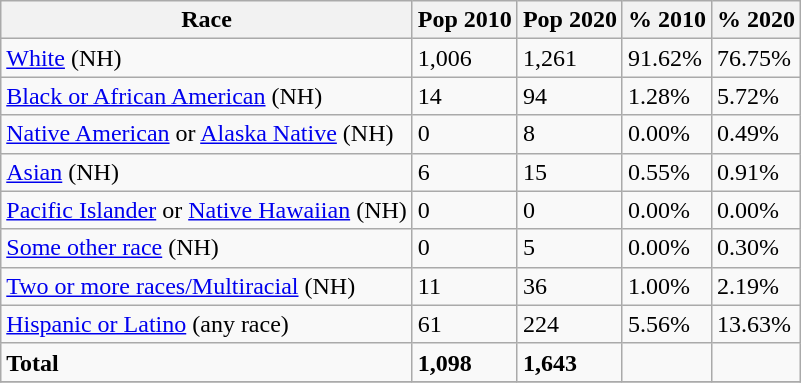<table class="wikitable">
<tr>
<th>Race</th>
<th>Pop 2010</th>
<th>Pop 2020</th>
<th>% 2010</th>
<th>% 2020</th>
</tr>
<tr>
<td><a href='#'>White</a> (NH)</td>
<td>1,006</td>
<td>1,261</td>
<td>91.62%</td>
<td>76.75%</td>
</tr>
<tr>
<td><a href='#'>Black or African American</a> (NH)</td>
<td>14</td>
<td>94</td>
<td>1.28%</td>
<td>5.72%</td>
</tr>
<tr>
<td><a href='#'>Native American</a> or <a href='#'>Alaska Native</a> (NH)</td>
<td>0</td>
<td>8</td>
<td>0.00%</td>
<td>0.49%</td>
</tr>
<tr>
<td><a href='#'>Asian</a> (NH)</td>
<td>6</td>
<td>15</td>
<td>0.55%</td>
<td>0.91%</td>
</tr>
<tr>
<td><a href='#'>Pacific Islander</a> or <a href='#'>Native Hawaiian</a> (NH)</td>
<td>0</td>
<td>0</td>
<td>0.00%</td>
<td>0.00%</td>
</tr>
<tr>
<td><a href='#'>Some other race</a> (NH)</td>
<td>0</td>
<td>5</td>
<td>0.00%</td>
<td>0.30%</td>
</tr>
<tr>
<td><a href='#'>Two or more races/Multiracial</a> (NH)</td>
<td>11</td>
<td>36</td>
<td>1.00%</td>
<td>2.19%</td>
</tr>
<tr>
<td><a href='#'>Hispanic or Latino</a> (any race)</td>
<td>61</td>
<td>224</td>
<td>5.56%</td>
<td>13.63%</td>
</tr>
<tr>
<td><strong>Total</strong></td>
<td><strong>1,098</strong></td>
<td><strong>1,643</strong></td>
<td></td>
<td></td>
</tr>
<tr>
</tr>
</table>
